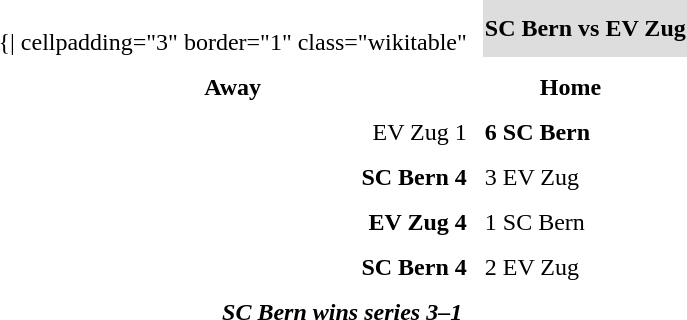<table cellspacing="10">
<tr>
<td valign="top"><br>	{| cellpadding="3" border="1"  class="wikitable"</td>
<th bgcolor="#DDDDDD" colspan="4">SC Bern vs EV Zug</th>
</tr>
<tr>
<th>Away</th>
<th>Home</th>
</tr>
<tr>
<td align = "right">EV Zug 1</td>
<td><strong>6 SC Bern</strong></td>
<td> </td>
</tr>
<tr>
<td align = "right"><strong>SC Bern 4</strong></td>
<td>3 EV Zug</td>
<td> </td>
</tr>
<tr>
<td align = "right"><strong>EV Zug 4</strong></td>
<td>1 SC Bern</td>
<td> </td>
</tr>
<tr>
<td align = "right"><strong>SC Bern 4</strong></td>
<td>2 EV Zug</td>
<td> </td>
</tr>
<tr align="center">
<td colspan="4"><strong><em>SC Bern wins series 3–1</em></strong></td>
</tr>
</table>
